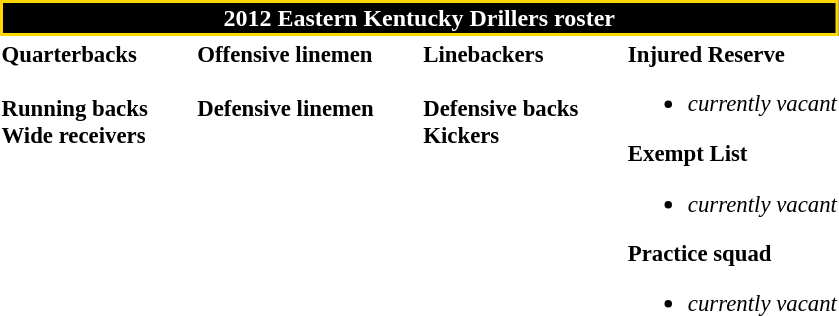<table class="toccolours" style="text-align: left;">
<tr>
<th colspan="7" style="background:#000000; border:2px solid #FFD700; color:white; text-align:center;">2012 Eastern Kentucky Drillers roster</th>
</tr>
<tr>
<td style="font-size: 95%;vertical-align:top;"><strong>Quarterbacks</strong><br><br><strong>Running backs</strong>
<br><strong>Wide receivers</strong>

</td>
<td style="width: 25px;"></td>
<td style="font-size: 95%;vertical-align:top;"><strong>Offensive linemen</strong><br>

<br><strong>Defensive linemen</strong>



</td>
<td style="width: 25px;"></td>
<td style="font-size: 95%;vertical-align:top;"><strong>Linebackers</strong><br>
<br><strong>Defensive backs</strong>


<br><strong>Kickers</strong>
</td>
<td style="width: 25px;"></td>
<td style="font-size: 95%;vertical-align:top;"><strong>Injured Reserve</strong><br><ul><li><em>currently vacant</em></li></ul><strong>Exempt List</strong><ul><li><em>currently vacant</em></li></ul><strong>Practice squad</strong><ul><li><em>currently vacant</em></li></ul></td>
</tr>
<tr>
</tr>
</table>
